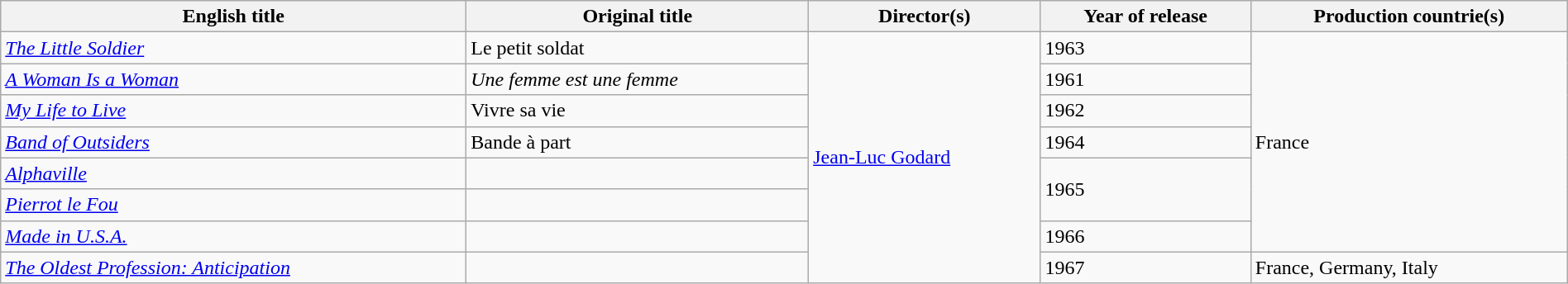<table class="sortable wikitable" style="width:100%; margin-bottom:4px" cellpadding="5">
<tr>
<th scope="col">English title</th>
<th scope="col">Original title</th>
<th scope="col">Director(s)</th>
<th scope="col">Year of release</th>
<th scope="col">Production countrie(s)</th>
</tr>
<tr>
<td><em><a href='#'>The Little Soldier</a></em></td>
<td>Le petit soldat</td>
<td rowspan="8"><a href='#'>Jean-Luc Godard</a></td>
<td>1963</td>
<td rowspan="7">France</td>
</tr>
<tr>
<td><em><a href='#'>A Woman Is a Woman</a></em></td>
<td><em>Une femme est une femme</em></td>
<td>1961</td>
</tr>
<tr>
<td><em><a href='#'>My Life to Live</a></em></td>
<td>Vivre sa vie</td>
<td>1962</td>
</tr>
<tr>
<td><em><a href='#'>Band of Outsiders</a></em></td>
<td>Bande à part</td>
<td>1964</td>
</tr>
<tr>
<td><em><a href='#'>Alphaville</a></em></td>
<td></td>
<td rowspan="2">1965</td>
</tr>
<tr>
<td><em><a href='#'>Pierrot le Fou</a></em></td>
<td></td>
</tr>
<tr>
<td><em><a href='#'>Made in U.S.A.</a></em></td>
<td></td>
<td>1966</td>
</tr>
<tr>
<td><em><a href='#'>The Oldest Profession: Anticipation</a></em></td>
<td></td>
<td>1967</td>
<td>France, Germany, Italy</td>
</tr>
</table>
